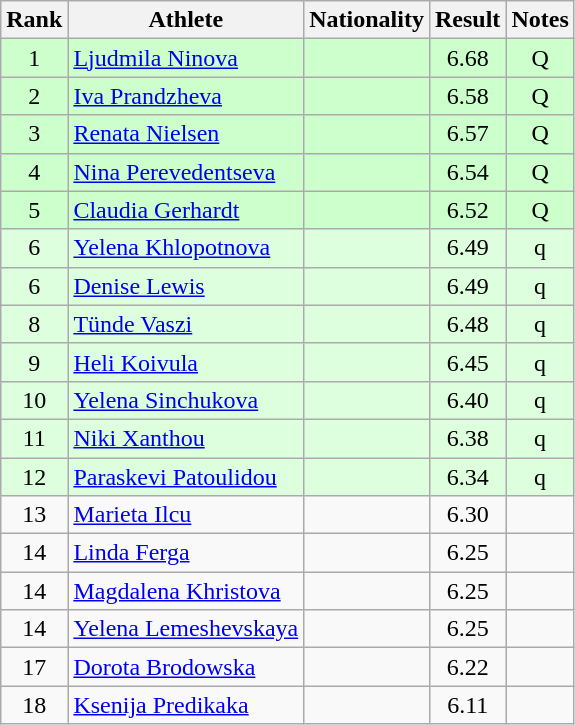<table class="wikitable sortable" style="text-align:center">
<tr>
<th>Rank</th>
<th>Athlete</th>
<th>Nationality</th>
<th>Result</th>
<th>Notes</th>
</tr>
<tr bgcolor=ccffcc>
<td>1</td>
<td align="left"><a href='#'>Ljudmila Ninova</a></td>
<td align=left></td>
<td>6.68</td>
<td>Q</td>
</tr>
<tr bgcolor=ccffcc>
<td>2</td>
<td align="left"><a href='#'>Iva Prandzheva</a></td>
<td align=left></td>
<td>6.58</td>
<td>Q</td>
</tr>
<tr bgcolor=ccffcc>
<td>3</td>
<td align="left"><a href='#'>Renata Nielsen</a></td>
<td align=left></td>
<td>6.57</td>
<td>Q</td>
</tr>
<tr bgcolor=ccffcc>
<td>4</td>
<td align="left"><a href='#'>Nina Perevedentseva</a></td>
<td align=left></td>
<td>6.54</td>
<td>Q</td>
</tr>
<tr bgcolor=ccffcc>
<td>5</td>
<td align="left"><a href='#'>Claudia Gerhardt</a></td>
<td align=left></td>
<td>6.52</td>
<td>Q</td>
</tr>
<tr bgcolor=ddffdd>
<td>6</td>
<td align="left"><a href='#'>Yelena Khlopotnova</a></td>
<td align=left></td>
<td>6.49</td>
<td>q</td>
</tr>
<tr bgcolor=ddffdd>
<td>6</td>
<td align="left"><a href='#'>Denise Lewis</a></td>
<td align=left></td>
<td>6.49</td>
<td>q</td>
</tr>
<tr bgcolor=ddffdd>
<td>8</td>
<td align="left"><a href='#'>Tünde Vaszi</a></td>
<td align=left></td>
<td>6.48</td>
<td>q</td>
</tr>
<tr bgcolor=ddffdd>
<td>9</td>
<td align="left"><a href='#'>Heli Koivula</a></td>
<td align=left></td>
<td>6.45</td>
<td>q</td>
</tr>
<tr bgcolor=ddffdd>
<td>10</td>
<td align="left"><a href='#'>Yelena Sinchukova</a></td>
<td align=left></td>
<td>6.40</td>
<td>q</td>
</tr>
<tr bgcolor=ddffdd>
<td>11</td>
<td align="left"><a href='#'>Niki Xanthou</a></td>
<td align=left></td>
<td>6.38</td>
<td>q</td>
</tr>
<tr bgcolor=ddffdd>
<td>12</td>
<td align="left"><a href='#'>Paraskevi Patoulidou</a></td>
<td align=left></td>
<td>6.34</td>
<td>q</td>
</tr>
<tr>
<td>13</td>
<td align="left"><a href='#'>Marieta Ilcu</a></td>
<td align=left></td>
<td>6.30</td>
<td></td>
</tr>
<tr>
<td>14</td>
<td align="left"><a href='#'>Linda Ferga</a></td>
<td align=left></td>
<td>6.25</td>
<td></td>
</tr>
<tr>
<td>14</td>
<td align="left"><a href='#'>Magdalena Khristova</a></td>
<td align=left></td>
<td>6.25</td>
<td></td>
</tr>
<tr>
<td>14</td>
<td align="left"><a href='#'>Yelena Lemeshevskaya</a></td>
<td align=left></td>
<td>6.25</td>
<td></td>
</tr>
<tr>
<td>17</td>
<td align="left"><a href='#'>Dorota Brodowska</a></td>
<td align=left></td>
<td>6.22</td>
<td></td>
</tr>
<tr>
<td>18</td>
<td align="left"><a href='#'>Ksenija Predikaka</a></td>
<td align=left></td>
<td>6.11</td>
<td></td>
</tr>
</table>
